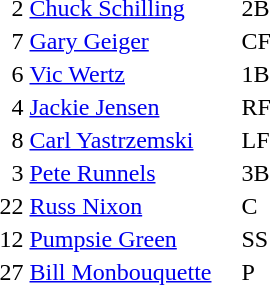<table>
<tr>
<td>  2</td>
<td><a href='#'>Chuck Schilling</a></td>
<td>2B</td>
</tr>
<tr>
<td>  7</td>
<td><a href='#'>Gary Geiger</a></td>
<td>CF</td>
</tr>
<tr>
<td>  6</td>
<td><a href='#'>Vic Wertz</a></td>
<td>1B</td>
</tr>
<tr>
<td>  4</td>
<td><a href='#'>Jackie Jensen</a></td>
<td>RF</td>
</tr>
<tr>
<td>  8</td>
<td><a href='#'>Carl Yastrzemski</a></td>
<td>LF</td>
</tr>
<tr>
<td>  3</td>
<td><a href='#'>Pete Runnels</a></td>
<td>3B</td>
</tr>
<tr>
<td>22</td>
<td><a href='#'>Russ Nixon</a></td>
<td>C</td>
</tr>
<tr>
<td>12</td>
<td><a href='#'>Pumpsie Green</a></td>
<td>SS</td>
</tr>
<tr>
<td>27</td>
<td><a href='#'>Bill Monbouquette</a>    </td>
<td>P</td>
</tr>
<tr>
</tr>
</table>
